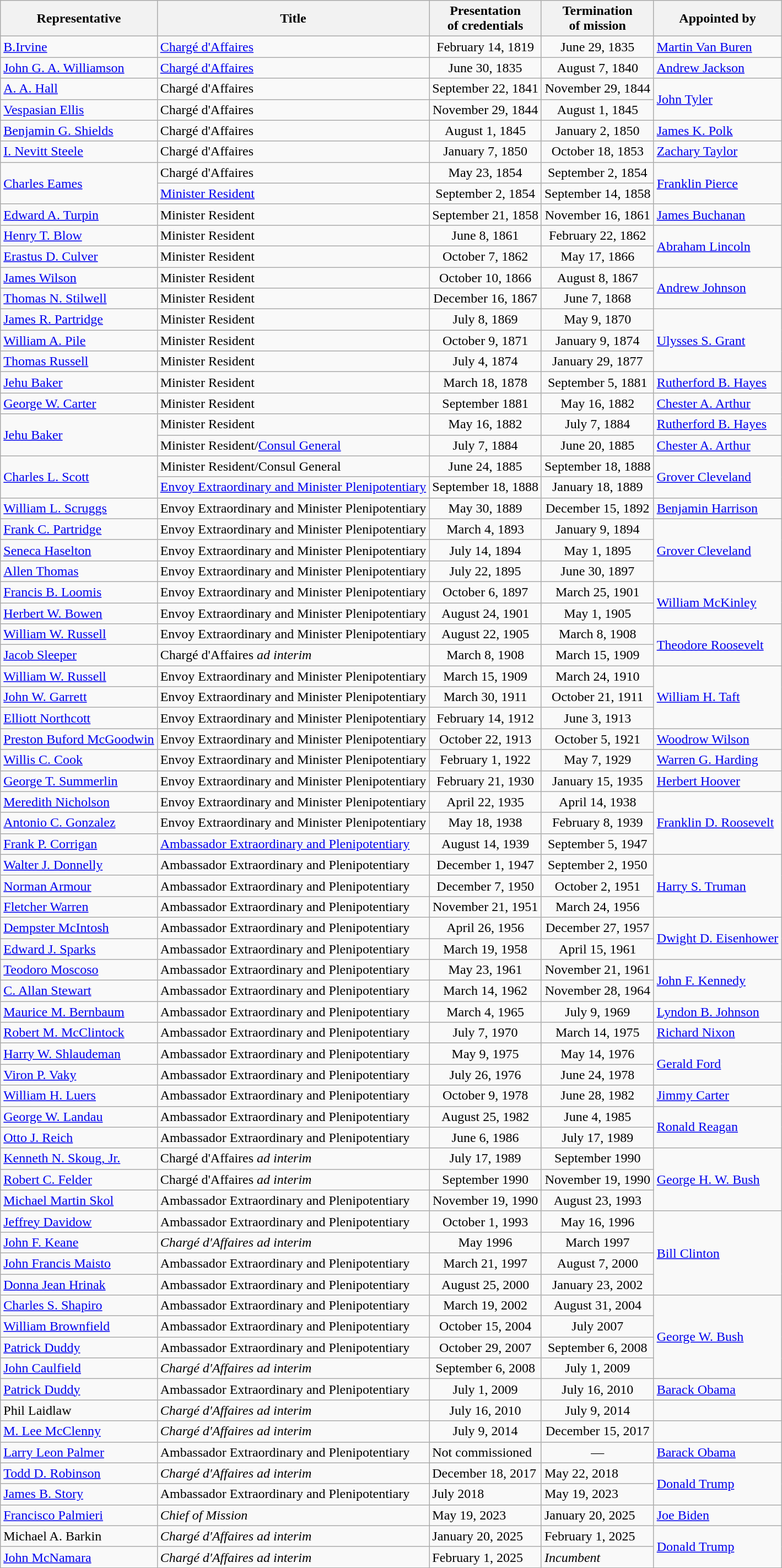<table class=wikitable>
<tr>
<th>Representative</th>
<th>Title</th>
<th>Presentation<br>of credentials</th>
<th>Termination<br>of mission</th>
<th>Appointed by</th>
</tr>
<tr>
<td><a href='#'>B.Irvine</a></td>
<td><a href='#'>Chargé d'Affaires</a></td>
<td align=center>February 14, 1819</td>
<td align=center>June 29, 1835</td>
<td><a href='#'>Martin Van Buren</a></td>
</tr>
<tr>
<td><a href='#'>John G. A. Williamson</a></td>
<td><a href='#'>Chargé d'Affaires</a></td>
<td align=center>June 30, 1835</td>
<td align=center>August 7, 1840</td>
<td><a href='#'>Andrew Jackson</a></td>
</tr>
<tr>
<td><a href='#'>A. A. Hall</a></td>
<td>Chargé d'Affaires</td>
<td align=center>September 22, 1841</td>
<td align=center>November 29, 1844</td>
<td rowspan=2><a href='#'>John Tyler</a></td>
</tr>
<tr>
<td><a href='#'>Vespasian Ellis</a></td>
<td>Chargé d'Affaires</td>
<td align=center>November 29, 1844</td>
<td align=center>August 1, 1845</td>
</tr>
<tr>
<td><a href='#'>Benjamin G. Shields</a></td>
<td>Chargé d'Affaires</td>
<td align=center>August 1, 1845</td>
<td align=center>January 2, 1850</td>
<td><a href='#'>James K. Polk</a></td>
</tr>
<tr>
<td><a href='#'>I. Nevitt Steele</a></td>
<td>Chargé d'Affaires</td>
<td align=center>January 7, 1850</td>
<td align=center>October 18, 1853</td>
<td><a href='#'>Zachary Taylor</a></td>
</tr>
<tr>
<td rowspan=2><a href='#'>Charles Eames</a></td>
<td>Chargé d'Affaires</td>
<td align=center>May 23, 1854</td>
<td align=center>September 2, 1854</td>
<td rowspan=2><a href='#'>Franklin Pierce</a></td>
</tr>
<tr>
<td><a href='#'>Minister Resident</a></td>
<td align=center>September 2, 1854</td>
<td align=center>September 14, 1858</td>
</tr>
<tr>
<td><a href='#'>Edward A. Turpin</a></td>
<td>Minister Resident</td>
<td align=center>September 21, 1858</td>
<td align=center>November 16, 1861</td>
<td><a href='#'>James Buchanan</a></td>
</tr>
<tr>
<td><a href='#'>Henry T. Blow</a></td>
<td>Minister Resident</td>
<td align=center>June 8, 1861</td>
<td align=center>February 22, 1862</td>
<td rowspan=2><a href='#'>Abraham Lincoln</a></td>
</tr>
<tr>
<td><a href='#'>Erastus D. Culver</a></td>
<td>Minister Resident</td>
<td align=center>October 7, 1862</td>
<td align=center>May 17, 1866</td>
</tr>
<tr>
<td><a href='#'>James Wilson</a></td>
<td>Minister Resident</td>
<td align=center>October 10, 1866</td>
<td align=center>August 8, 1867</td>
<td rowspan=2><a href='#'>Andrew Johnson</a></td>
</tr>
<tr>
<td><a href='#'>Thomas N. Stilwell</a></td>
<td>Minister Resident</td>
<td align=center>December 16, 1867</td>
<td align=center>June 7, 1868</td>
</tr>
<tr>
<td><a href='#'>James R. Partridge</a></td>
<td>Minister Resident</td>
<td align=center>July 8, 1869</td>
<td align=center>May 9, 1870</td>
<td rowspan=3><a href='#'>Ulysses S. Grant</a></td>
</tr>
<tr>
<td><a href='#'>William A. Pile</a></td>
<td>Minister Resident</td>
<td align=center>October 9, 1871</td>
<td align=center>January 9, 1874</td>
</tr>
<tr>
<td><a href='#'>Thomas Russell</a></td>
<td>Minister Resident</td>
<td align=center>July 4, 1874</td>
<td align=center>January 29, 1877</td>
</tr>
<tr>
<td><a href='#'>Jehu Baker</a></td>
<td>Minister Resident</td>
<td align=center>March 18, 1878</td>
<td align=center>September 5, 1881</td>
<td><a href='#'>Rutherford B. Hayes</a></td>
</tr>
<tr>
<td><a href='#'>George W. Carter</a></td>
<td>Minister Resident</td>
<td align=center>September 1881</td>
<td align=center>May 16, 1882</td>
<td><a href='#'>Chester A. Arthur</a></td>
</tr>
<tr>
<td rowspan=2><a href='#'>Jehu Baker</a></td>
<td>Minister Resident</td>
<td align=center>May 16, 1882</td>
<td align=center>July 7, 1884</td>
<td><a href='#'>Rutherford B. Hayes</a></td>
</tr>
<tr>
<td>Minister Resident/<a href='#'>Consul General</a></td>
<td align=center>July 7, 1884</td>
<td align=center>June 20, 1885</td>
<td><a href='#'>Chester A. Arthur</a></td>
</tr>
<tr>
<td rowspan=2><a href='#'>Charles L. Scott</a></td>
<td>Minister Resident/Consul General</td>
<td align=center>June 24, 1885</td>
<td align=center>September 18, 1888</td>
<td rowspan=2><a href='#'>Grover Cleveland</a></td>
</tr>
<tr>
<td><a href='#'>Envoy Extraordinary and Minister Plenipotentiary</a></td>
<td align=center>September 18, 1888</td>
<td align=center>January 18, 1889</td>
</tr>
<tr>
<td><a href='#'>William L. Scruggs</a></td>
<td>Envoy Extraordinary and Minister Plenipotentiary</td>
<td align=center>May 30, 1889</td>
<td align=center>December 15, 1892</td>
<td><a href='#'>Benjamin Harrison</a></td>
</tr>
<tr>
<td><a href='#'>Frank C. Partridge</a></td>
<td>Envoy Extraordinary and Minister Plenipotentiary</td>
<td align=center>March 4, 1893</td>
<td align=center>January 9, 1894</td>
<td rowspan=3><a href='#'>Grover Cleveland</a></td>
</tr>
<tr>
<td><a href='#'>Seneca Haselton</a></td>
<td>Envoy Extraordinary and Minister Plenipotentiary</td>
<td align=center>July 14, 1894</td>
<td align=center>May 1, 1895</td>
</tr>
<tr>
<td><a href='#'>Allen Thomas</a></td>
<td>Envoy Extraordinary and Minister Plenipotentiary</td>
<td align=center>July 22, 1895</td>
<td align=center>June 30, 1897</td>
</tr>
<tr>
<td><a href='#'>Francis B. Loomis</a></td>
<td>Envoy Extraordinary and Minister Plenipotentiary</td>
<td align=center>October 6, 1897</td>
<td align=center>March 25, 1901</td>
<td rowspan=2><a href='#'>William McKinley</a></td>
</tr>
<tr>
<td><a href='#'>Herbert W. Bowen</a></td>
<td>Envoy Extraordinary and Minister Plenipotentiary</td>
<td align=center>August 24, 1901</td>
<td align=center>May 1, 1905</td>
</tr>
<tr>
<td><a href='#'>William W. Russell</a></td>
<td>Envoy Extraordinary and Minister Plenipotentiary</td>
<td align=center>August 22, 1905</td>
<td align=center>March 8, 1908</td>
<td rowspan=2><a href='#'>Theodore Roosevelt</a></td>
</tr>
<tr>
<td><a href='#'>Jacob Sleeper</a></td>
<td>Chargé d'Affaires <em>ad interim</em></td>
<td align=center>March 8, 1908</td>
<td align=center>March 15, 1909</td>
</tr>
<tr>
<td><a href='#'>William W. Russell</a></td>
<td>Envoy Extraordinary and Minister Plenipotentiary</td>
<td align=center>March 15, 1909</td>
<td align=center>March 24, 1910</td>
<td rowspan=3><a href='#'>William H. Taft</a></td>
</tr>
<tr>
<td><a href='#'>John W. Garrett</a></td>
<td>Envoy Extraordinary and Minister Plenipotentiary</td>
<td align=center>March 30, 1911</td>
<td align=center>October 21, 1911</td>
</tr>
<tr>
<td><a href='#'>Elliott Northcott</a></td>
<td>Envoy Extraordinary and Minister Plenipotentiary</td>
<td align=center>February 14, 1912</td>
<td align=center>June 3, 1913</td>
</tr>
<tr>
<td><a href='#'>Preston Buford McGoodwin</a></td>
<td>Envoy Extraordinary and Minister Plenipotentiary</td>
<td align=center>October 22, 1913</td>
<td align=center>October 5, 1921</td>
<td><a href='#'>Woodrow Wilson</a></td>
</tr>
<tr>
<td><a href='#'>Willis C. Cook</a></td>
<td>Envoy Extraordinary and Minister Plenipotentiary</td>
<td align=center>February 1, 1922</td>
<td align=center>May 7, 1929</td>
<td><a href='#'>Warren G. Harding</a></td>
</tr>
<tr>
<td><a href='#'>George T. Summerlin</a></td>
<td>Envoy Extraordinary and Minister Plenipotentiary</td>
<td align=center>February 21, 1930</td>
<td align=center>January 15, 1935</td>
<td><a href='#'>Herbert Hoover</a></td>
</tr>
<tr>
<td><a href='#'>Meredith Nicholson</a></td>
<td>Envoy Extraordinary and Minister Plenipotentiary</td>
<td align=center>April 22, 1935</td>
<td align=center>April 14, 1938</td>
<td rowspan=3><a href='#'>Franklin D. Roosevelt</a></td>
</tr>
<tr>
<td><a href='#'>Antonio C. Gonzalez</a></td>
<td>Envoy Extraordinary and Minister Plenipotentiary</td>
<td align=center>May 18, 1938</td>
<td align=center>February 8, 1939</td>
</tr>
<tr>
<td><a href='#'>Frank P. Corrigan</a></td>
<td><a href='#'>Ambassador Extraordinary and Plenipotentiary</a></td>
<td align=center>August 14, 1939</td>
<td align=center>September 5, 1947</td>
</tr>
<tr>
<td><a href='#'>Walter J. Donnelly</a></td>
<td>Ambassador Extraordinary and Plenipotentiary</td>
<td align=center>December 1, 1947</td>
<td align=center>September 2, 1950</td>
<td rowspan=3><a href='#'>Harry S. Truman</a></td>
</tr>
<tr>
<td><a href='#'>Norman Armour</a></td>
<td>Ambassador Extraordinary and Plenipotentiary</td>
<td align=center>December 7, 1950</td>
<td align=center>October 2, 1951</td>
</tr>
<tr>
<td><a href='#'>Fletcher Warren</a></td>
<td>Ambassador Extraordinary and Plenipotentiary</td>
<td align=center>November 21, 1951</td>
<td align=center>March 24, 1956</td>
</tr>
<tr>
<td><a href='#'>Dempster McIntosh</a></td>
<td>Ambassador Extraordinary and Plenipotentiary</td>
<td align=center>April 26, 1956</td>
<td align=center>December 27, 1957</td>
<td rowspan=2><a href='#'>Dwight D. Eisenhower</a></td>
</tr>
<tr>
<td><a href='#'>Edward J. Sparks</a></td>
<td>Ambassador Extraordinary and Plenipotentiary</td>
<td align=center>March 19, 1958</td>
<td align=center>April 15, 1961</td>
</tr>
<tr>
<td><a href='#'>Teodoro Moscoso</a></td>
<td>Ambassador Extraordinary and Plenipotentiary</td>
<td align=center>May 23, 1961</td>
<td align=center>November 21, 1961</td>
<td rowspan=2><a href='#'>John F. Kennedy</a></td>
</tr>
<tr>
<td><a href='#'>C. Allan Stewart</a></td>
<td>Ambassador Extraordinary and Plenipotentiary</td>
<td align=center>March 14, 1962</td>
<td align=center>November 28, 1964</td>
</tr>
<tr>
<td><a href='#'>Maurice M. Bernbaum</a></td>
<td>Ambassador Extraordinary and Plenipotentiary</td>
<td align=center>March 4, 1965</td>
<td align=center>July 9, 1969</td>
<td><a href='#'>Lyndon B. Johnson</a></td>
</tr>
<tr>
<td><a href='#'>Robert M. McClintock</a></td>
<td>Ambassador Extraordinary and Plenipotentiary</td>
<td align=center>July 7, 1970</td>
<td align=center>March 14, 1975</td>
<td><a href='#'>Richard Nixon</a></td>
</tr>
<tr>
<td><a href='#'>Harry W. Shlaudeman</a></td>
<td>Ambassador Extraordinary and Plenipotentiary</td>
<td align=center>May 9, 1975</td>
<td align=center>May 14, 1976</td>
<td rowspan=2><a href='#'>Gerald Ford</a></td>
</tr>
<tr>
<td><a href='#'>Viron P. Vaky</a></td>
<td>Ambassador Extraordinary and Plenipotentiary</td>
<td align=center>July 26, 1976</td>
<td align=center>June 24, 1978</td>
</tr>
<tr>
<td><a href='#'>William H. Luers</a></td>
<td>Ambassador Extraordinary and Plenipotentiary</td>
<td align=center>October 9, 1978</td>
<td align=center>June 28, 1982</td>
<td><a href='#'>Jimmy Carter</a></td>
</tr>
<tr>
<td><a href='#'>George W. Landau</a></td>
<td>Ambassador Extraordinary and Plenipotentiary</td>
<td align=center>August 25, 1982</td>
<td align=center>June 4, 1985</td>
<td rowspan=2><a href='#'>Ronald Reagan</a></td>
</tr>
<tr>
<td><a href='#'>Otto J. Reich</a></td>
<td>Ambassador Extraordinary and Plenipotentiary</td>
<td align=center>June 6, 1986</td>
<td align=center>July 17, 1989</td>
</tr>
<tr>
<td><a href='#'>Kenneth N. Skoug, Jr.</a></td>
<td>Chargé d'Affaires <em>ad interim</em></td>
<td align=center>July 17, 1989</td>
<td align=center>September 1990</td>
<td rowspan=3><a href='#'>George H. W. Bush</a></td>
</tr>
<tr>
<td><a href='#'>Robert C. Felder</a></td>
<td>Chargé d'Affaires <em>ad interim</em></td>
<td align=center>September 1990</td>
<td align=center>November 19, 1990</td>
</tr>
<tr>
<td><a href='#'>Michael Martin Skol</a></td>
<td>Ambassador Extraordinary and Plenipotentiary</td>
<td align=center>November 19, 1990</td>
<td align=center>August 23, 1993</td>
</tr>
<tr>
<td><a href='#'>Jeffrey Davidow</a></td>
<td>Ambassador Extraordinary and Plenipotentiary</td>
<td align=center>October 1, 1993</td>
<td align=center>May 16, 1996</td>
<td rowspan=4><a href='#'>Bill Clinton</a></td>
</tr>
<tr>
<td><a href='#'>John F. Keane</a></td>
<td><em>Chargé d'Affaires ad interim</em></td>
<td align=center>May 1996</td>
<td align=center>March 1997</td>
</tr>
<tr>
<td><a href='#'>John Francis Maisto</a></td>
<td>Ambassador Extraordinary and Plenipotentiary</td>
<td align=center>March 21, 1997</td>
<td align=center>August 7, 2000</td>
</tr>
<tr>
<td><a href='#'>Donna Jean Hrinak</a></td>
<td>Ambassador Extraordinary and Plenipotentiary</td>
<td align=center>August 25, 2000</td>
<td align=center>January 23, 2002</td>
</tr>
<tr>
<td><a href='#'>Charles S. Shapiro</a></td>
<td>Ambassador Extraordinary and Plenipotentiary</td>
<td align=center>March 19, 2002</td>
<td align=center>August 31, 2004</td>
<td rowspan=4><a href='#'>George W. Bush</a></td>
</tr>
<tr>
<td><a href='#'>William Brownfield</a></td>
<td>Ambassador Extraordinary and Plenipotentiary</td>
<td align=center>October 15, 2004</td>
<td align=center>July 2007</td>
</tr>
<tr>
<td><a href='#'>Patrick Duddy</a></td>
<td>Ambassador Extraordinary and Plenipotentiary</td>
<td align=center>October 29, 2007</td>
<td align=center>September 6, 2008</td>
</tr>
<tr>
<td><a href='#'>John Caulfield</a></td>
<td><em>Chargé d'Affaires ad interim</em></td>
<td align=center>September 6, 2008</td>
<td align=center>July 1, 2009 </td>
</tr>
<tr>
<td><a href='#'>Patrick Duddy</a></td>
<td>Ambassador Extraordinary and Plenipotentiary</td>
<td align=center>July 1, 2009 </td>
<td align=center>July 16, 2010</td>
<td><a href='#'>Barack Obama</a></td>
</tr>
<tr>
<td>Phil Laidlaw</td>
<td><em>Chargé d'Affaires ad interim</em></td>
<td align=center>July 16, 2010 </td>
<td align=center>July 9, 2014</td>
<td></td>
</tr>
<tr>
<td><a href='#'>M. Lee McClenny</a></td>
<td><em>Chargé d'Affaires ad interim</em></td>
<td align=center>July 9, 2014 </td>
<td align=center>December 15, 2017</td>
<td> </td>
</tr>
<tr>
<td><a href='#'>Larry Leon Palmer</a></td>
<td>Ambassador Extraordinary and Plenipotentiary</td>
<td>Not commissioned</td>
<td align=center>—</td>
<td><a href='#'>Barack Obama</a></td>
</tr>
<tr>
<td><a href='#'>Todd D. Robinson</a></td>
<td><em>Chargé d'Affaires ad interim</em></td>
<td>December 18, 2017</td>
<td>May 22, 2018</td>
<td rowspan=2><a href='#'>Donald Trump</a></td>
</tr>
<tr>
<td><a href='#'>James B. Story</a></td>
<td>Ambassador Extraordinary and Plenipotentiary</td>
<td>July 2018</td>
<td>May 19, 2023</td>
</tr>
<tr>
<td><a href='#'>Francisco Palmieri</a></td>
<td><em>Chief of Mission</em></td>
<td>May 19, 2023</td>
<td>January 20, 2025</td>
<td><a href='#'>Joe Biden</a></td>
</tr>
<tr>
<td>Michael A. Barkin</td>
<td><em>Chargé d'Affaires ad interim</em></td>
<td>January 20, 2025</td>
<td>February 1, 2025</td>
<td rowspan=2><a href='#'>Donald Trump</a></td>
</tr>
<tr>
<td><a href='#'>John McNamara</a></td>
<td><em>Chargé d'Affaires ad interim</em></td>
<td>February 1, 2025</td>
<td><em>Incumbent</em></td>
</tr>
</table>
